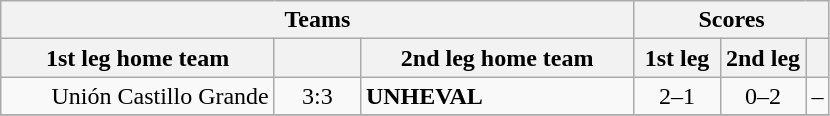<table class="wikitable" style="text-align: center;">
<tr>
<th colspan=3>Teams</th>
<th colspan=3>Scores</th>
</tr>
<tr>
<th width="175">1st leg home team</th>
<th width="50"></th>
<th width="175">2nd leg home team</th>
<th width="50">1st leg</th>
<th width="50">2nd leg</th>
<th></th>
</tr>
<tr>
<td align=right>Unión Castillo Grande</td>
<td>3:3</td>
<td align=left><strong>UNHEVAL</strong></td>
<td>2–1</td>
<td>0–2</td>
<td>–</td>
</tr>
<tr>
</tr>
</table>
